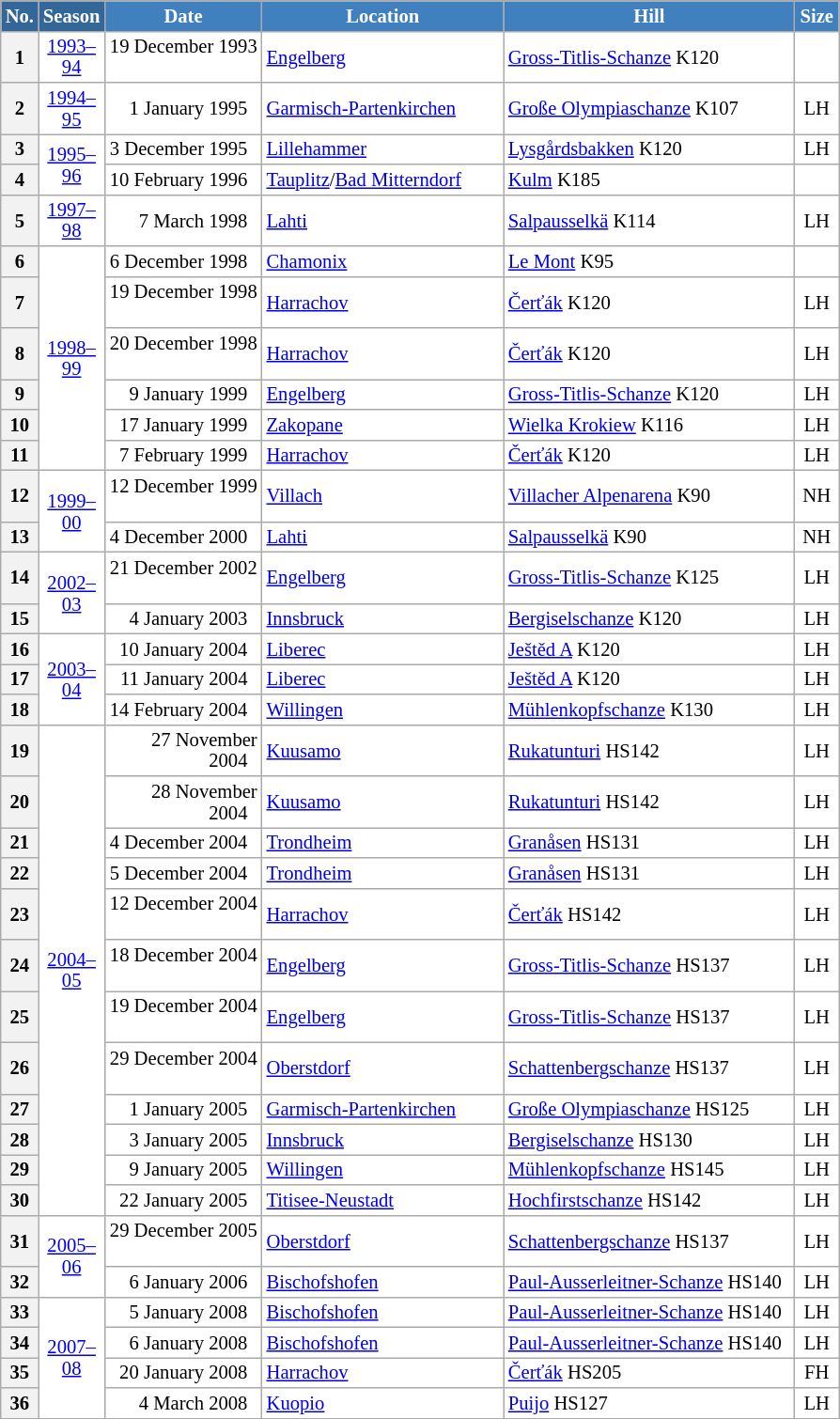<table class="wikitable sortable" style="font-size:86%; line-height:15px; text-align:left; border:grey solid 1px; border-collapse:collapse; background:#ffffff;">
<tr style="background:#efefef;">
<th style="background-color:#369; color:white; width:10px;">No.</th>
<th style="background-color:#369; color:white;  width:30px;">Season</th>
<th style="background-color:#4180be; color:white; width:105px;">Date</th>
<th style="background-color:#4180be; color:white; width:165px;">Location</th>
<th style="background-color:#4180be; color:white; width:200px;">Hill</th>
<th style="background-color:#4180be; color:white; width:25px;">Size</th>
</tr>
<tr>
<th scope=row style="text-align:center;">1</th>
<td align=center><a href='#'>1993–94</a></td>
<td align=right>19 December 1993  </td>
<td> <a href='#'>Engelberg</a></td>
<td><a href='#'>Gross-Titlis-Schanze</a> K120</td>
<td align=center></td>
</tr>
<tr>
<th scope=row style="text-align:center;">2</th>
<td align=center><a href='#'>1994–95</a></td>
<td align=right>1 January 1995  </td>
<td> <a href='#'>Garmisch-Partenkirchen</a></td>
<td><a href='#'>Große Olympiaschanze</a> K107</td>
<td align=center>LH</td>
</tr>
<tr>
<th scope=row style="text-align:center;">3</th>
<td align=center rowspan=2><a href='#'>1995–96</a></td>
<td align=right>3 December 1995  </td>
<td> <a href='#'>Lillehammer</a></td>
<td><a href='#'>Lysgårdsbakken</a> K120</td>
<td align=center>LH</td>
</tr>
<tr>
<th scope=row style="text-align:center;">4</th>
<td align=right>10 February 1996  </td>
<td> <a href='#'>Tauplitz</a>/<a href='#'>Bad Mitterndorf</a></td>
<td><a href='#'>Kulm</a> K185</td>
<td align=center></td>
</tr>
<tr>
<th scope=row style="text-align:center;">5</th>
<td align=center><a href='#'>1997–98</a></td>
<td align=right>7 March 1998  </td>
<td> <a href='#'>Lahti</a></td>
<td><a href='#'>Salpausselkä</a> K114</td>
<td align=center>LH</td>
</tr>
<tr>
<th scope=row style="text-align:center;">6</th>
<td align=center rowspan=6><a href='#'>1998–99</a></td>
<td align=right>6 December 1998  </td>
<td> <a href='#'>Chamonix</a></td>
<td><a href='#'>Le Mont</a> K95</td>
<td align=center></td>
</tr>
<tr>
<th scope=row style="text-align:center;">7</th>
<td align=right>19 December 1998  </td>
<td> <a href='#'>Harrachov</a></td>
<td><a href='#'>Čerťák</a> K120</td>
<td align=center>LH</td>
</tr>
<tr>
<th scope=row style="text-align:center;">8</th>
<td align=right>20 December 1998  </td>
<td> <a href='#'>Harrachov</a></td>
<td><a href='#'>Čerťák</a> K120</td>
<td align=center>LH</td>
</tr>
<tr>
<th scope=row style="text-align:center;">9</th>
<td align=right>9 January 1999  </td>
<td> <a href='#'>Engelberg</a></td>
<td><a href='#'>Gross-Titlis-Schanze</a> K120</td>
<td align=center>LH</td>
</tr>
<tr>
<th scope=row style="text-align:center;">10</th>
<td align=right>17 January 1999  </td>
<td> <a href='#'>Zakopane</a></td>
<td><a href='#'>Wielka Krokiew</a> K116</td>
<td align=center>LH</td>
</tr>
<tr>
<th scope=row style="text-align:center;">11</th>
<td align=right>7 February 1999  </td>
<td> <a href='#'>Harrachov</a></td>
<td><a href='#'>Čerťák</a> K120</td>
<td align=center>LH</td>
</tr>
<tr>
<th scope=row style="text-align:center;">12</th>
<td align=center rowspan=2><a href='#'>1999–00</a></td>
<td align=right>12 December 1999  </td>
<td> <a href='#'>Villach</a></td>
<td><a href='#'>Villacher Alpenarena</a> K90</td>
<td align=center>NH</td>
</tr>
<tr>
<th scope=row style="text-align:center;">13</th>
<td align=right>4 December 2000  </td>
<td> <a href='#'>Lahti</a></td>
<td><a href='#'>Salpausselkä</a> K90</td>
<td align=center>NH</td>
</tr>
<tr>
<th scope=row style="text-align:center;">14</th>
<td align=center rowspan=2><a href='#'>2002–03</a></td>
<td align=right>21 December 2002  </td>
<td> <a href='#'>Engelberg</a></td>
<td><a href='#'>Gross-Titlis-Schanze</a> K125</td>
<td align=center>LH</td>
</tr>
<tr>
<th scope=row style="text-align:center;">15</th>
<td align=right>4 January 2003  </td>
<td> <a href='#'>Innsbruck</a></td>
<td><a href='#'>Bergiselschanze</a> K120</td>
<td align=center>LH</td>
</tr>
<tr>
<th scope=row style="text-align:center;">16</th>
<td align=center rowspan=3><a href='#'>2003–04</a></td>
<td align=right>10 January 2004  </td>
<td> <a href='#'>Liberec</a></td>
<td><a href='#'>Ještěd A</a> K120</td>
<td align=center>LH</td>
</tr>
<tr>
<th scope=row style="text-align:center;">17</th>
<td align=right>11 January 2004  </td>
<td> <a href='#'>Liberec</a></td>
<td><a href='#'>Ještěd A</a> K120</td>
<td align=center>LH</td>
</tr>
<tr>
<th scope=row style="text-align:center;">18</th>
<td align=right>14 February 2004  </td>
<td> <a href='#'>Willingen</a></td>
<td><a href='#'>Mühlenkopfschanze</a> K130</td>
<td align=center>LH</td>
</tr>
<tr>
<th scope=row style="text-align:center;">19</th>
<td align=center rowspan=12><a href='#'>2004–05</a></td>
<td align=right>27 November 2004  </td>
<td> <a href='#'>Kuusamo</a></td>
<td><a href='#'>Rukatunturi</a> HS142</td>
<td align=center>LH</td>
</tr>
<tr>
<th scope=row style="text-align:center;">20</th>
<td align=right>28 November 2004  </td>
<td> <a href='#'>Kuusamo</a></td>
<td><a href='#'>Rukatunturi</a> HS142</td>
<td align=center>LH</td>
</tr>
<tr>
<th scope=row style="text-align:center;">21</th>
<td align=right>4 December 2004  </td>
<td> <a href='#'>Trondheim</a></td>
<td><a href='#'>Granåsen</a> HS131</td>
<td align=center>LH</td>
</tr>
<tr>
<th scope=row style="text-align:center;">22</th>
<td align=right>5 December 2004  </td>
<td> <a href='#'>Trondheim</a></td>
<td><a href='#'>Granåsen</a> HS131</td>
<td align=center>LH</td>
</tr>
<tr>
<th scope=row style="text-align:center;">23</th>
<td align=right>12 December 2004  </td>
<td> <a href='#'>Harrachov</a></td>
<td><a href='#'>Čerťák</a> HS142</td>
<td align=center>LH</td>
</tr>
<tr>
<th scope=row style="text-align:center;">24</th>
<td align=right>18 December 2004  </td>
<td> <a href='#'>Engelberg</a></td>
<td><a href='#'>Gross-Titlis-Schanze</a> HS137</td>
<td align=center>LH</td>
</tr>
<tr>
<th scope=row style="text-align:center;">25</th>
<td align=right>19 December 2004  </td>
<td> <a href='#'>Engelberg</a></td>
<td><a href='#'>Gross-Titlis-Schanze</a> HS137</td>
<td align=center>LH</td>
</tr>
<tr>
<th scope=row style="text-align:center;">26</th>
<td align=right>29 December 2004  </td>
<td> <a href='#'>Oberstdorf</a></td>
<td><a href='#'>Schattenbergschanze</a> HS137</td>
<td align=center>LH</td>
</tr>
<tr>
<th scope=row style="text-align:center;">27</th>
<td align=right>1 January 2005  </td>
<td> <a href='#'>Garmisch-Partenkirchen</a></td>
<td><a href='#'>Große Olympiaschanze</a> HS125</td>
<td align=center>LH</td>
</tr>
<tr>
<th scope=row style="text-align:center;">28</th>
<td align=right>3 January 2005  </td>
<td> <a href='#'>Innsbruck</a></td>
<td><a href='#'>Bergiselschanze</a> HS130</td>
<td align=center>LH</td>
</tr>
<tr>
<th scope=row style="text-align:center;">29</th>
<td align=right>9 January 2005  </td>
<td> <a href='#'>Willingen</a></td>
<td><a href='#'>Mühlenkopfschanze</a> HS145</td>
<td align=center>LH</td>
</tr>
<tr>
<th scope=row style="text-align:center;">30</th>
<td align=right>22 January 2005  </td>
<td> <a href='#'>Titisee-Neustadt</a></td>
<td><a href='#'>Hochfirstschanze</a> HS142</td>
<td align=center>LH</td>
</tr>
<tr>
<th scope=row style="text-align:center;">31</th>
<td align=center rowspan=2><a href='#'>2005–06</a></td>
<td align=right>29 December 2005  </td>
<td> <a href='#'>Oberstdorf</a></td>
<td><a href='#'>Schattenbergschanze</a> HS137</td>
<td align=center>LH</td>
</tr>
<tr>
<th scope=row style="text-align:center;">32</th>
<td align=right>6 January 2006  </td>
<td> <a href='#'>Bischofshofen</a></td>
<td><a href='#'>Paul-Ausserleitner-Schanze</a> HS140</td>
<td align=center>LH</td>
</tr>
<tr>
<th scope=row style="text-align:center;">33</th>
<td align=center rowspan=4><a href='#'>2007–08</a></td>
<td align=right>5 January 2008  </td>
<td> <a href='#'>Bischofshofen</a></td>
<td><a href='#'>Paul-Ausserleitner-Schanze</a> HS140</td>
<td align=center>LH</td>
</tr>
<tr>
<th scope=row style="text-align:center;">34</th>
<td align=right>6 January 2008  </td>
<td> <a href='#'>Bischofshofen</a></td>
<td><a href='#'>Paul-Ausserleitner-Schanze</a> HS140</td>
<td align=center>LH</td>
</tr>
<tr>
<th scope=row style="text-align:center;">35</th>
<td align=right>20 January 2008  </td>
<td> <a href='#'>Harrachov</a></td>
<td><a href='#'>Čerťák</a> HS205</td>
<td align=center>FH</td>
</tr>
<tr>
<th scope=row style="text-align:center;">36</th>
<td align=right>4 March 2008  </td>
<td> <a href='#'>Kuopio</a></td>
<td><a href='#'>Puijo</a> HS127</td>
<td align=center>LH</td>
</tr>
</table>
